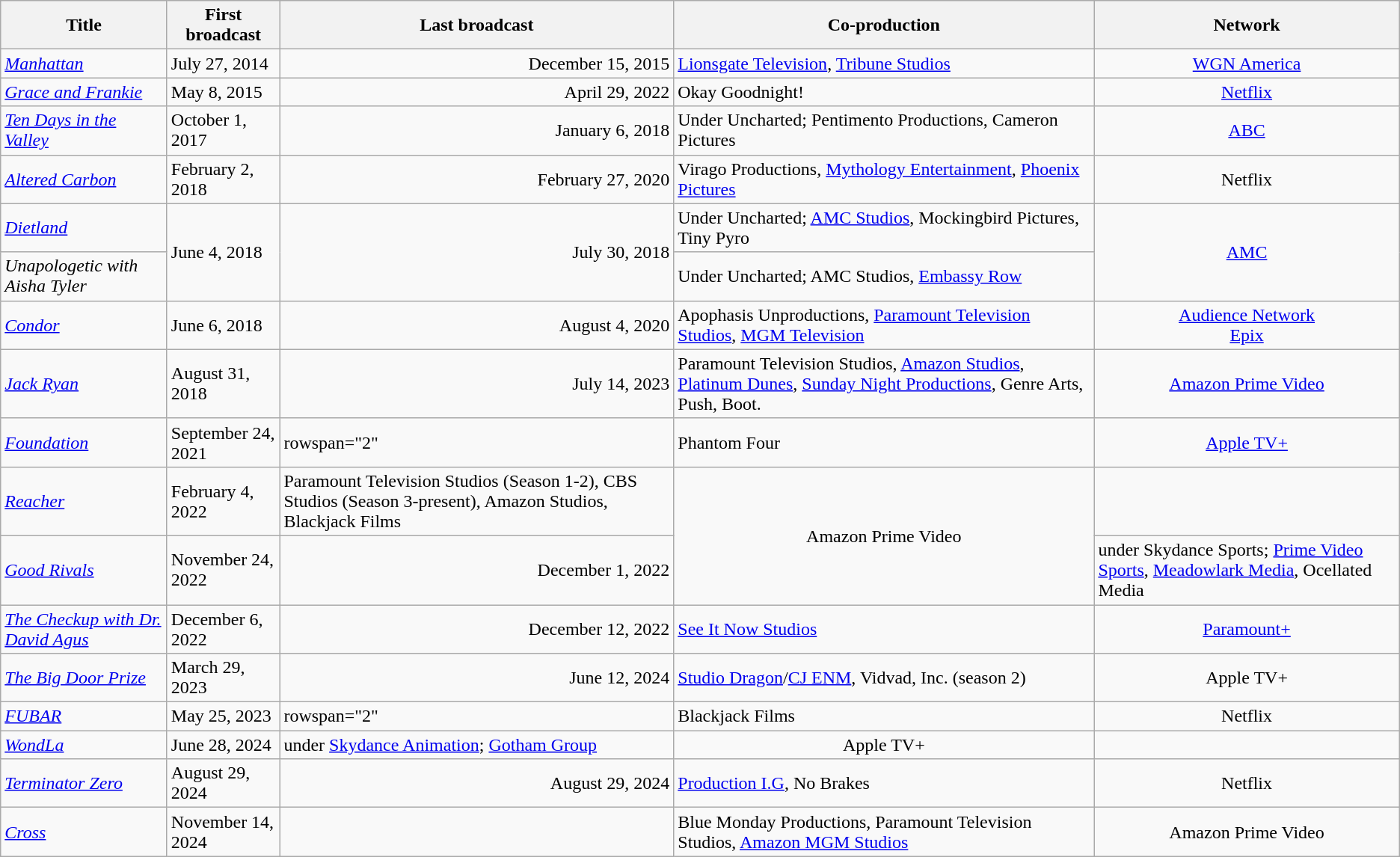<table class="wikitable">
<tr>
<th>Title</th>
<th>First broadcast</th>
<th>Last broadcast</th>
<th>Co-production</th>
<th>Network</th>
</tr>
<tr>
<td><em><a href='#'>Manhattan</a></em></td>
<td style="text-align:left;">July 27, 2014</td>
<td style="text-align:right;">December 15, 2015</td>
<td><a href='#'>Lionsgate Television</a>, <a href='#'>Tribune Studios</a></td>
<td style="text-align:center;"><a href='#'>WGN America</a></td>
</tr>
<tr>
<td><em><a href='#'>Grace and Frankie</a></em></td>
<td style="text-align:left;">May 8, 2015</td>
<td style="text-align:right;">April 29, 2022</td>
<td>Okay Goodnight!</td>
<td style="text-align:center;"><a href='#'>Netflix</a></td>
</tr>
<tr>
<td><em><a href='#'>Ten Days in the Valley</a></em></td>
<td style="text-align:left;">October 1, 2017</td>
<td style="text-align:right;">January 6, 2018</td>
<td>Under Uncharted; Pentimento Productions, Cameron Pictures</td>
<td style="text-align:center;"><a href='#'>ABC</a></td>
</tr>
<tr>
<td><em><a href='#'>Altered Carbon</a></em></td>
<td style="text-align:left;">February 2, 2018</td>
<td style="text-align:right;">February 27, 2020</td>
<td>Virago Productions, <a href='#'>Mythology Entertainment</a>, <a href='#'>Phoenix Pictures</a></td>
<td style="text-align:center;">Netflix</td>
</tr>
<tr>
<td><em><a href='#'>Dietland</a></em></td>
<td rowspan="2" style="text-align:left;">June 4, 2018</td>
<td style="text-align:right;" rowspan="2">July 30, 2018</td>
<td>Under Uncharted; <a href='#'>AMC Studios</a>, Mockingbird Pictures, Tiny Pyro</td>
<td style="text-align:center;" rowspan="2"><a href='#'>AMC</a></td>
</tr>
<tr>
<td><em>Unapologetic with Aisha Tyler</em></td>
<td>Under Uncharted; AMC Studios, <a href='#'>Embassy Row</a></td>
</tr>
<tr>
<td><em><a href='#'>Condor</a></em></td>
<td style="text-align:left;">June 6, 2018</td>
<td style="text-align:right;">August 4, 2020</td>
<td>Apophasis Unproductions, <a href='#'>Paramount Television Studios</a>, <a href='#'>MGM Television</a></td>
<td style="text-align:center;"><a href='#'>Audience Network</a><br><a href='#'>Epix</a></td>
</tr>
<tr>
<td><em><a href='#'>Jack Ryan</a></em></td>
<td style="text-align:left;">August 31, 2018</td>
<td style="text-align:right;">July 14, 2023</td>
<td>Paramount Television Studios, <a href='#'>Amazon Studios</a>, <a href='#'>Platinum Dunes</a>, <a href='#'>Sunday Night Productions</a>, Genre Arts, Push, Boot.</td>
<td style="text-align:center;"><a href='#'>Amazon Prime Video</a></td>
</tr>
<tr>
<td><em><a href='#'>Foundation</a></em></td>
<td style="text-align:left;">September 24, 2021</td>
<td>rowspan="2" </td>
<td>Phantom Four</td>
<td style="text-align:center;"><a href='#'>Apple TV+</a></td>
</tr>
<tr>
<td><em><a href='#'>Reacher</a></em></td>
<td style="text-align:left;">February 4, 2022</td>
<td>Paramount Television Studios (Season 1-2), CBS Studios (Season 3-present), Amazon Studios, Blackjack Films</td>
<td rowspan="2" style="text-align:center;">Amazon Prime Video</td>
</tr>
<tr>
<td><em><a href='#'>Good Rivals</a></em></td>
<td style="text-align:left;">November 24, 2022</td>
<td style="text-align:right;">December 1, 2022</td>
<td>under Skydance Sports; <a href='#'>Prime Video Sports</a>, <a href='#'>Meadowlark Media</a>, Ocellated Media</td>
</tr>
<tr>
<td><em><a href='#'>The Checkup with Dr. David Agus</a></em></td>
<td style="text-align:left;">December 6, 2022</td>
<td style="text-align:right;">December 12, 2022</td>
<td><a href='#'>See It Now Studios</a></td>
<td style="text-align:center;"><a href='#'>Paramount+</a></td>
</tr>
<tr>
<td><em><a href='#'>The Big Door Prize</a></em></td>
<td style="text-align:left;">March 29, 2023</td>
<td style="text-align:right;">June 12, 2024</td>
<td><a href='#'>Studio Dragon</a>/<a href='#'>CJ ENM</a>, Vidvad, Inc. (season 2)</td>
<td style="text-align:center;">Apple TV+</td>
</tr>
<tr>
<td><em><a href='#'>FUBAR</a></em></td>
<td style="text-align:left;">May 25, 2023</td>
<td>rowspan="2" </td>
<td>Blackjack Films</td>
<td style="text-align:center;">Netflix</td>
</tr>
<tr>
<td><em><a href='#'>WondLa</a></em></td>
<td style="text-align:left;">June 28, 2024</td>
<td>under <a href='#'>Skydance Animation</a>; <a href='#'>Gotham Group</a></td>
<td style="text-align:center;">Apple TV+</td>
</tr>
<tr>
<td><em><a href='#'>Terminator Zero</a></em></td>
<td style="text-align:left;">August 29, 2024</td>
<td style="text-align:right;">August 29, 2024</td>
<td><a href='#'>Production I.G</a>, No Brakes</td>
<td style="text-align:center;">Netflix</td>
</tr>
<tr>
<td><em><a href='#'>Cross</a></em></td>
<td style="text-align:left;">November 14, 2024</td>
<td></td>
<td>Blue Monday Productions, Paramount Television Studios, <a href='#'>Amazon MGM Studios</a></td>
<td style="text-align:center;">Amazon Prime Video</td>
</tr>
</table>
